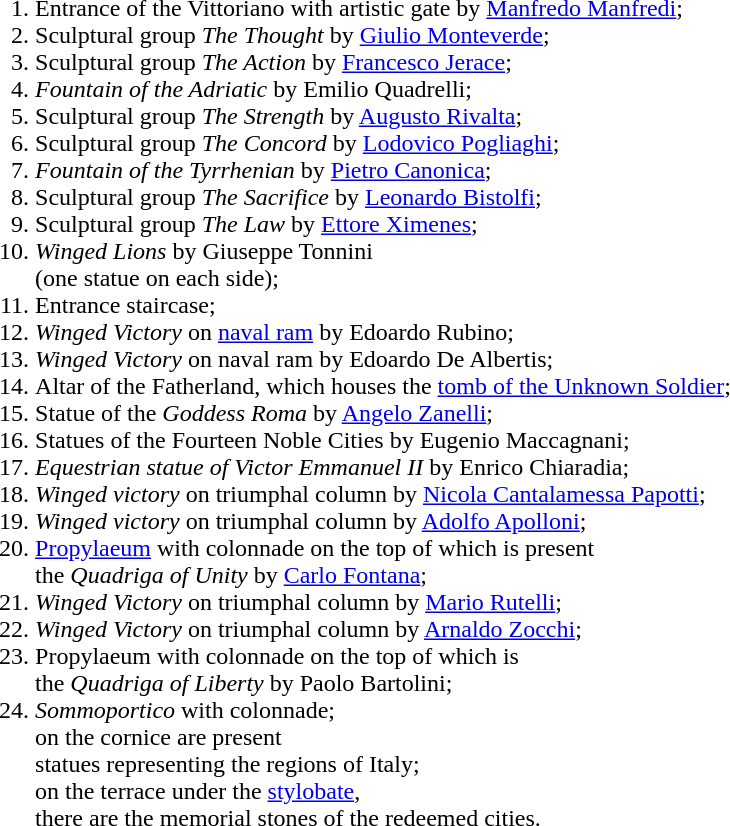<table align="center">
<tr>
<td><br><table style="white-space:nowrap">
<tr>
<td style="font-size: 100%;" align=left width="75%"><br><ol><li>Entrance of the Vittoriano with artistic gate by <a href='#'>Manfredo Manfredi</a>;</li><li>Sculptural group <em>The Thought</em> by <a href='#'>Giulio Monteverde</a>;</li><li>Sculptural group <em>The Action</em> by <a href='#'>Francesco Jerace</a>;</li><li><em>Fountain of the Adriatic</em> by Emilio Quadrelli;</li><li>Sculptural group <em>The Strength</em> by <a href='#'>Augusto Rivalta</a>;</li><li>Sculptural group <em>The Concord</em> by <a href='#'>Lodovico Pogliaghi</a>;</li><li><em>Fountain of the Tyrrhenian</em> by <a href='#'>Pietro Canonica</a>;</li><li>Sculptural group <em>The Sacrifice</em> by <a href='#'>Leonardo Bistolfi</a>;</li><li>Sculptural group <em>The Law</em> by <a href='#'>Ettore Ximenes</a>;</li><li><em>Winged Lions</em> by Giuseppe Tonnini<br>(one statue on each side);</li><li>Entrance staircase;</li><li><em>Winged Victory</em> on <a href='#'>naval ram</a> by Edoardo Rubino;</li><li><em>Winged Victory</em> on naval ram by Edoardo De Albertis;</li><li>Altar of the Fatherland, which houses the <a href='#'>tomb of the Unknown Soldier</a>;</li><li>Statue of the <em>Goddess Roma</em> by <a href='#'>Angelo Zanelli</a>;</li><li>Statues of the Fourteen Noble Cities by Eugenio Maccagnani;</li><li><em>Equestrian statue of Victor Emmanuel II</em> by Enrico Chiaradia;</li><li><em>Winged victory</em> on triumphal column by <a href='#'>Nicola Cantalamessa Papotti</a>;</li><li><em>Winged victory</em> on triumphal column by <a href='#'>Adolfo Apolloni</a>;</li><li><a href='#'>Propylaeum</a> with colonnade on the top of which is present<br>the <em>Quadriga of Unity</em> by <a href='#'>Carlo Fontana</a>;</li><li><em>Winged Victory</em> on triumphal column by <a href='#'>Mario Rutelli</a>;</li><li><em>Winged Victory</em> on triumphal column by <a href='#'>Arnaldo Zocchi</a>;</li><li>Propylaeum with colonnade on the top of which is<br>the <em>Quadriga of Liberty</em> by Paolo Bartolini;</li><li><em>Sommoportico</em> with colonnade;<br>on the cornice are present<br>statues representing the regions of Italy;<br>on the terrace under the <a href='#'>stylobate</a>,<br>there are the memorial stones of the redeemed cities.</li></ol></td>
<td></td>
</tr>
</table>
</td>
</tr>
</table>
